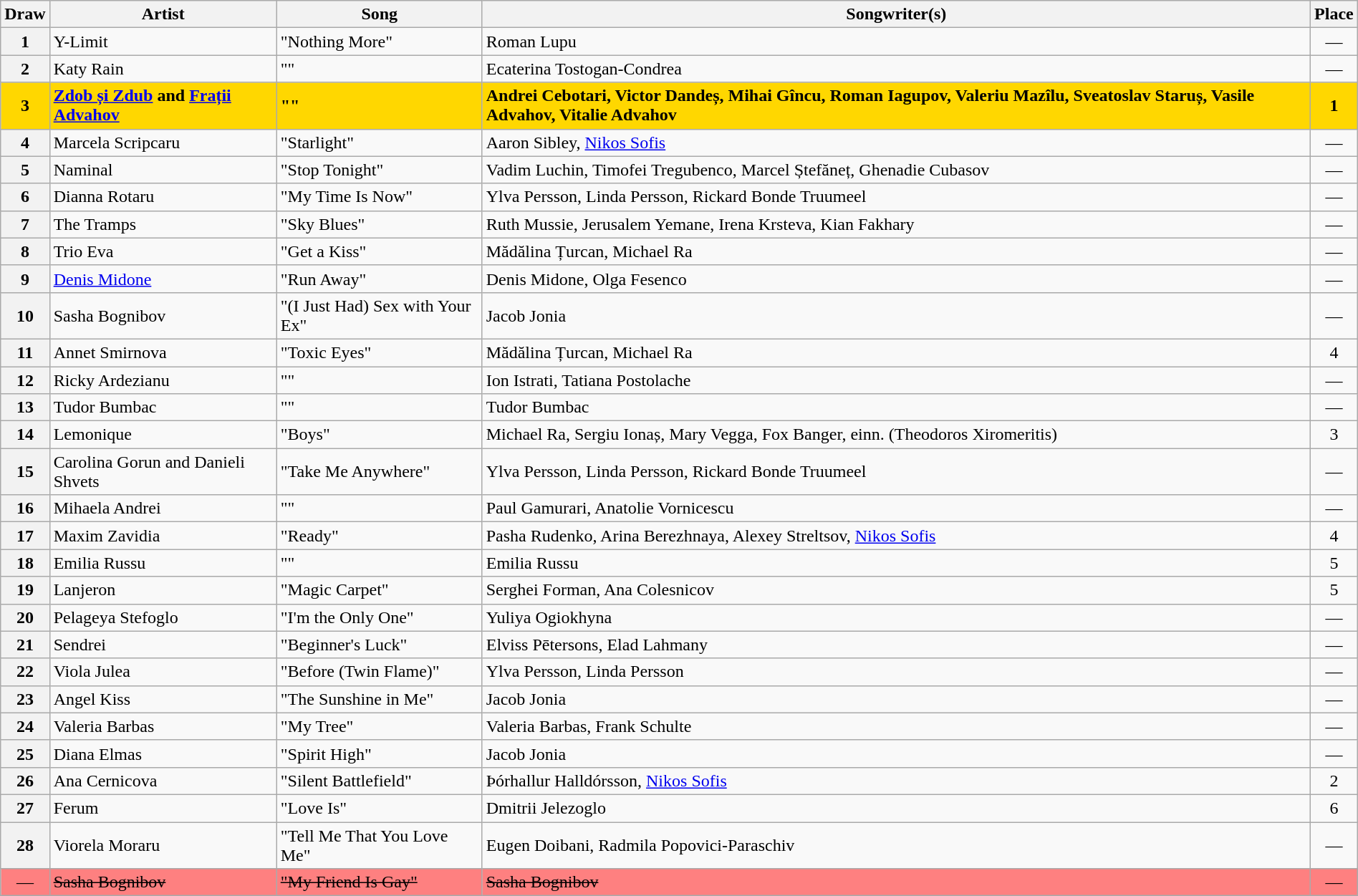<table class="wikitable sortable mw-collapsible plainrowheaders" " style="margin: 1em auto 1em auto">
<tr>
<th scope="col">Draw</th>
<th scope="col">Artist</th>
<th scope="col">Song</th>
<th scope="col" class="unsortable">Songwriter(s)</th>
<th scope="col">Place</th>
</tr>
<tr>
<th scope="row" style="text-align:center;">1</th>
<td>Y-Limit</td>
<td>"Nothing More"</td>
<td>Roman Lupu</td>
<td align="center">—</td>
</tr>
<tr>
<th scope="row" style="text-align:center;">2</th>
<td>Katy Rain</td>
<td>""</td>
<td>Ecaterina Tostogan-Condrea</td>
<td align="center">—</td>
</tr>
<tr style="font-weight:bold; background:gold;">
<td align="center">3</td>
<td><a href='#'>Zdob și Zdub</a> and <a href='#'>Frații Advahov</a></td>
<td>""</td>
<td>Andrei Cebotari, Victor Dandeș, Mihai Gîncu, Roman Iagupov, Valeriu Mazîlu, Sveatoslav Staruș, Vasile Advahov, Vitalie Advahov</td>
<td align="center">1</td>
</tr>
<tr>
<th scope="row" style="text-align:center;">4</th>
<td>Marcela Scripcaru</td>
<td>"Starlight"</td>
<td>Aaron Sibley, <a href='#'>Nikos Sofis</a></td>
<td align="center">—</td>
</tr>
<tr>
<th scope="row" style="text-align:center;">5</th>
<td>Naminal</td>
<td>"Stop Tonight"</td>
<td>Vadim Luchin, Timofei Tregubenco, Marcel Ștefăneț, Ghenadie Cubasov</td>
<td align="center">—</td>
</tr>
<tr>
<th scope="row" style="text-align:center;">6</th>
<td>Dianna Rotaru</td>
<td>"My Time Is Now"</td>
<td>Ylva Persson, Linda Persson, Rickard Bonde Truumeel</td>
<td align="center">—</td>
</tr>
<tr>
<th scope="row" style="text-align:center;">7</th>
<td>The Tramps</td>
<td>"Sky Blues"</td>
<td>Ruth Mussie, Jerusalem Yemane, Irena Krsteva, Kian Fakhary</td>
<td align="center">—</td>
</tr>
<tr>
<th scope="row" style="text-align:center;">8</th>
<td>Trio Eva</td>
<td>"Get a Kiss"</td>
<td>Mădălina Țurcan, Michael Ra</td>
<td align="center">—</td>
</tr>
<tr>
<th scope="row" style="text-align:center;">9</th>
<td><a href='#'>Denis Midone</a></td>
<td>"Run Away"</td>
<td>Denis Midone, Olga Fesenco</td>
<td align="center">—</td>
</tr>
<tr>
<th scope="row" style="text-align:center;">10</th>
<td>Sasha Bognibov</td>
<td>"(I Just Had) Sex with Your Ex"</td>
<td>Jacob Jonia</td>
<td align="center">—</td>
</tr>
<tr>
<th scope="row" style="text-align:center;">11</th>
<td>Annet Smirnova</td>
<td>"Toxic Eyes"</td>
<td>Mădălina Țurcan, Michael Ra</td>
<td align="center">4</td>
</tr>
<tr>
<th scope="row" style="text-align:center;">12</th>
<td>Ricky Ardezianu</td>
<td>""</td>
<td>Ion Istrati, Tatiana Postolache</td>
<td align="center">—</td>
</tr>
<tr>
<th scope="row" style="text-align:center;">13</th>
<td>Tudor Bumbac</td>
<td>""</td>
<td>Tudor Bumbac</td>
<td align="center">—</td>
</tr>
<tr>
<th scope="row" style="text-align:center;">14</th>
<td>Lemonique</td>
<td>"Boys"</td>
<td>Michael Ra, Sergiu Ionaș, Mary Vegga, Fox Banger, einn. (Theodoros Xiromeritis)</td>
<td align="center">3</td>
</tr>
<tr>
<th scope="row" style="text-align:center;">15</th>
<td>Carolina Gorun and Danieli Shvets</td>
<td>"Take Me Anywhere"</td>
<td>Ylva Persson, Linda Persson, Rickard Bonde Truumeel</td>
<td align="center">—</td>
</tr>
<tr>
<th scope="row" style="text-align:center;">16</th>
<td>Mihaela Andrei</td>
<td>""</td>
<td>Paul Gamurari, Anatolie Vornicescu</td>
<td align="center">—</td>
</tr>
<tr>
<th scope="row" style="text-align:center;">17</th>
<td>Maxim Zavidia</td>
<td>"Ready"</td>
<td>Pasha Rudenko, Arina Berezhnaya, Alexey Streltsov, <a href='#'>Nikos Sofis</a></td>
<td align="center">4</td>
</tr>
<tr>
<th scope="row" style="text-align:center;">18</th>
<td>Emilia Russu</td>
<td>""</td>
<td>Emilia Russu</td>
<td align="center">5</td>
</tr>
<tr>
<th scope="row" style="text-align:center;">19</th>
<td>Lanjeron</td>
<td>"Magic Carpet"</td>
<td>Serghei Forman, Ana Colesnicov</td>
<td align="center">5</td>
</tr>
<tr>
<th scope="row" style="text-align:center;">20</th>
<td>Pelageya Stefoglo</td>
<td>"I'm the Only One"</td>
<td>Yuliya Ogiokhyna</td>
<td align="center">—</td>
</tr>
<tr>
<th scope="row" style="text-align:center;">21</th>
<td>Sendrei</td>
<td>"Beginner's Luck"</td>
<td>Elviss Pētersons, Elad Lahmany</td>
<td align="center">—</td>
</tr>
<tr>
<th scope="row" style="text-align:center;">22</th>
<td>Viola Julea</td>
<td>"Before (Twin Flame)"</td>
<td>Ylva Persson, Linda Persson</td>
<td align="center">—</td>
</tr>
<tr>
<th scope="row" style="text-align:center;">23</th>
<td>Angel Kiss</td>
<td>"The Sunshine in Me"</td>
<td>Jacob Jonia</td>
<td align="center">—</td>
</tr>
<tr>
<th scope="row" style="text-align:center;">24</th>
<td>Valeria Barbas</td>
<td>"My Tree"</td>
<td>Valeria Barbas, Frank Schulte</td>
<td align="center">—</td>
</tr>
<tr>
<th scope="row" style="text-align:center;">25</th>
<td>Diana Elmas</td>
<td>"Spirit High"</td>
<td>Jacob Jonia</td>
<td align="center">—</td>
</tr>
<tr>
<th scope="row" style="text-align:center;">26</th>
<td>Ana Cernicova</td>
<td>"Silent Battlefield"</td>
<td>Þórhallur Halldórsson, <a href='#'>Nikos Sofis</a></td>
<td align="center">2</td>
</tr>
<tr>
<th scope="row" style="text-align:center;">27</th>
<td>Ferum</td>
<td>"Love Is"</td>
<td>Dmitrii Jelezoglo</td>
<td align="center">6</td>
</tr>
<tr>
<th scope="row" style="text-align:center;">28</th>
<td>Viorela Moraru</td>
<td>"Tell Me That You Love Me"</td>
<td>Eugen Doibani, Radmila Popovici-Paraschiv</td>
<td align="center">—</td>
</tr>
<tr style="background:#fe8080;">
<td align="center">—</td>
<td><s>Sasha Bognibov</s></td>
<td><s>"My Friend Is Gay"</s></td>
<td><s>Sasha Bognibov</s></td>
<td align="center">—</td>
</tr>
</table>
